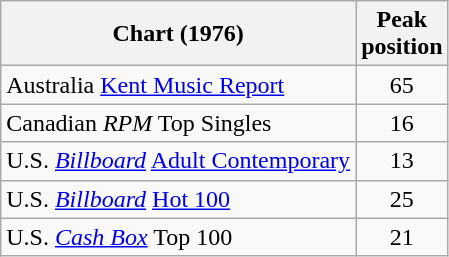<table class="wikitable sortable">
<tr>
<th>Chart (1976)</th>
<th>Peak<br>position</th>
</tr>
<tr>
<td>Australia <a href='#'>Kent Music Report</a></td>
<td align="center">65</td>
</tr>
<tr>
<td>Canadian <em>RPM</em> Top Singles</td>
<td style="text-align:center;">16</td>
</tr>
<tr>
<td>U.S. <em><a href='#'>Billboard</a></em> <a href='#'>Adult Contemporary</a></td>
<td style="text-align:center;">13</td>
</tr>
<tr>
<td>U.S. <em><a href='#'>Billboard</a></em> <a href='#'>Hot 100</a></td>
<td style="text-align:center;">25</td>
</tr>
<tr>
<td>U.S. <em><a href='#'>Cash Box</a></em> Top 100</td>
<td style="text-align:center;">21</td>
</tr>
</table>
